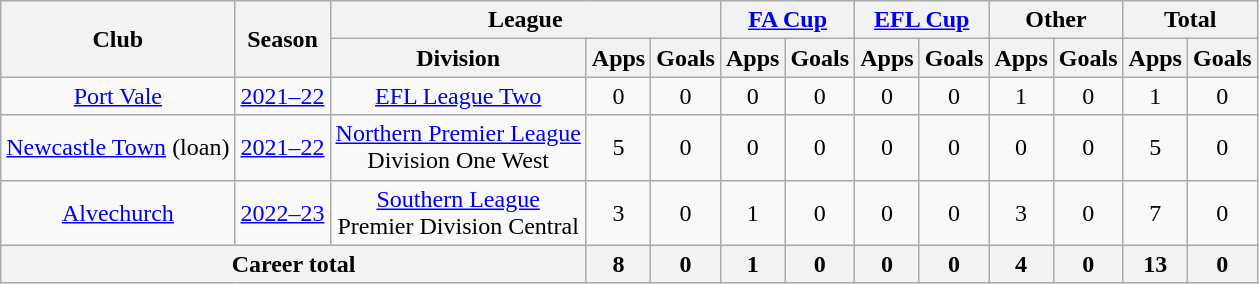<table class="wikitable" style="text-align:center">
<tr>
<th rowspan="2">Club</th>
<th rowspan="2">Season</th>
<th colspan="3">League</th>
<th colspan="2"><a href='#'>FA Cup</a></th>
<th colspan="2"><a href='#'>EFL Cup</a></th>
<th colspan="2">Other</th>
<th colspan="2">Total</th>
</tr>
<tr>
<th>Division</th>
<th>Apps</th>
<th>Goals</th>
<th>Apps</th>
<th>Goals</th>
<th>Apps</th>
<th>Goals</th>
<th>Apps</th>
<th>Goals</th>
<th>Apps</th>
<th>Goals</th>
</tr>
<tr>
<td><a href='#'>Port Vale</a></td>
<td><a href='#'>2021–22</a></td>
<td><a href='#'>EFL League Two</a></td>
<td>0</td>
<td>0</td>
<td>0</td>
<td>0</td>
<td>0</td>
<td>0</td>
<td>1</td>
<td>0</td>
<td>1</td>
<td>0</td>
</tr>
<tr>
<td><a href='#'>Newcastle Town</a> (loan)</td>
<td><a href='#'>2021–22</a></td>
<td><a href='#'>Northern Premier League</a><br>Division One West</td>
<td>5</td>
<td>0</td>
<td>0</td>
<td>0</td>
<td>0</td>
<td>0</td>
<td>0</td>
<td>0</td>
<td>5</td>
<td>0</td>
</tr>
<tr>
<td><a href='#'>Alvechurch</a></td>
<td><a href='#'>2022–23</a></td>
<td><a href='#'>Southern League</a><br>Premier Division Central</td>
<td>3</td>
<td>0</td>
<td>1</td>
<td>0</td>
<td>0</td>
<td>0</td>
<td>3</td>
<td>0</td>
<td>7</td>
<td>0</td>
</tr>
<tr>
<th colspan="3">Career total</th>
<th>8</th>
<th>0</th>
<th>1</th>
<th>0</th>
<th>0</th>
<th>0</th>
<th>4</th>
<th>0</th>
<th>13</th>
<th>0</th>
</tr>
</table>
